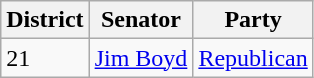<table class="wikitable">
<tr>
<th>District</th>
<th>Senator</th>
<th>Party</th>
</tr>
<tr>
<td>21</td>
<td><a href='#'>Jim Boyd</a></td>
<td><a href='#'>Republican</a></td>
</tr>
</table>
